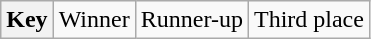<table class="wikitable">
<tr>
<th>Key</th>
<td> Winner</td>
<td> Runner-up</td>
<td> Third place</td>
</tr>
</table>
